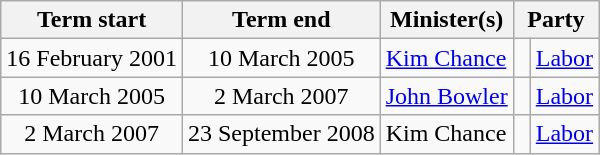<table class="wikitable">
<tr>
<th>Term start</th>
<th>Term end</th>
<th>Minister(s)</th>
<th colspan="2">Party</th>
</tr>
<tr>
<td align=center>16 February 2001</td>
<td align=center>10 March 2005</td>
<td><a href='#'>Kim Chance</a></td>
<td> </td>
<td><a href='#'>Labor</a></td>
</tr>
<tr>
<td align=center>10 March 2005</td>
<td align=center>2 March 2007</td>
<td><a href='#'>John Bowler</a></td>
<td> </td>
<td><a href='#'>Labor</a></td>
</tr>
<tr>
<td align=center>2 March 2007</td>
<td align=center>23 September 2008</td>
<td>Kim Chance </td>
<td> </td>
<td><a href='#'>Labor</a></td>
</tr>
</table>
